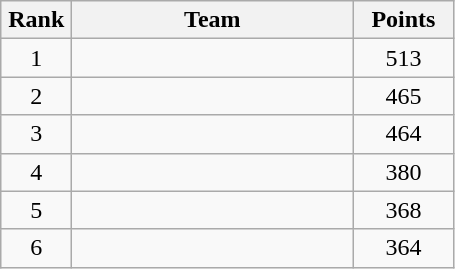<table class="wikitable" style="text-align:center;">
<tr>
<th width=40>Rank</th>
<th width=180>Team</th>
<th width=60>Points</th>
</tr>
<tr>
<td>1</td>
<td align=left></td>
<td>513</td>
</tr>
<tr>
<td>2</td>
<td align=left></td>
<td>465</td>
</tr>
<tr>
<td>3</td>
<td align=left></td>
<td>464</td>
</tr>
<tr>
<td>4</td>
<td align=left></td>
<td>380</td>
</tr>
<tr>
<td>5</td>
<td align=left></td>
<td>368</td>
</tr>
<tr>
<td>6</td>
<td align=left></td>
<td>364</td>
</tr>
</table>
